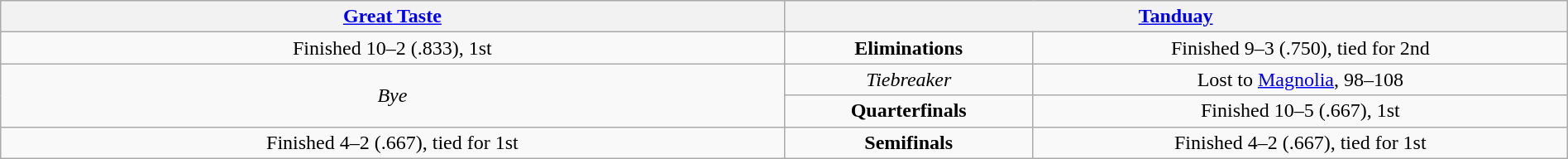<table class="wikitable" style="width:100%;">
<tr align=center>
<th colspan="2" style="width:45%;"><a href='#'>Great Taste</a></th>
<th colspan="2" style="width:45%;"><a href='#'>Tanduay</a></th>
</tr>
<tr align=center>
<td>Finished 10–2 (.833), 1st</td>
<td colspan=2><strong>Eliminations</strong></td>
<td>Finished 9–3 (.750), tied for 2nd</td>
</tr>
<tr align=center>
<td rowspan=2><em>Bye</em></td>
<td colspan=2><em>Tiebreaker</em></td>
<td>Lost to <a href='#'>Magnolia</a>, 98–108</td>
</tr>
<tr align=center>
<td colspan=2><strong>Quarterfinals</strong></td>
<td>Finished 10–5 (.667), 1st</td>
</tr>
<tr align=center>
<td>Finished 4–2 (.667), tied for 1st</td>
<td colspan=2><strong>Semifinals</strong></td>
<td>Finished 4–2 (.667), tied for 1st</td>
</tr>
</table>
